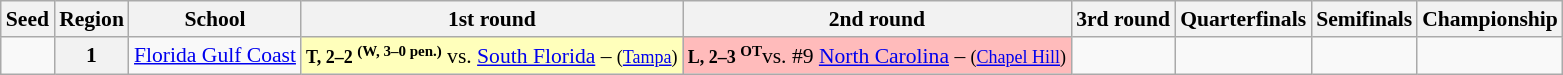<table class="sortable wikitable" style="white-space:nowrap; font-size:90%;">
<tr>
<th>Seed</th>
<th>Region</th>
<th>School</th>
<th>1st round</th>
<th>2nd round</th>
<th>3rd round</th>
<th>Quarterfinals</th>
<th>Semifinals</th>
<th>Championship</th>
</tr>
<tr>
<td></td>
<th>1</th>
<td><a href='#'>Florida Gulf Coast</a></td>
<td style="background:#FFB;"><small><strong>T, 2–2 <sup>(W, 3–0 pen.)</sup></strong></small> vs. <a href='#'>South Florida</a> – <small>(<a href='#'>Tampa</a>)</small></td>
<td style="background:#FBB;"><small><strong>L, 2–3 <sup>OT</sup></strong></small>vs. #9 <a href='#'>North Carolina</a> – <small>(<a href='#'>Chapel Hill</a>)</small></td>
<td></td>
<td></td>
<td></td>
</tr>
</table>
